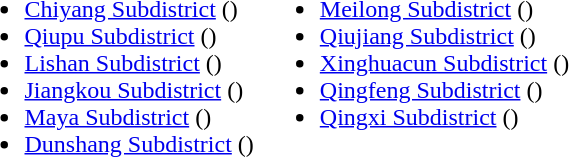<table>
<tr>
<td valign="top"><br><ul><li><a href='#'>Chiyang Subdistrict</a> ()</li><li><a href='#'>Qiupu Subdistrict</a> ()</li><li><a href='#'>Lishan Subdistrict</a> ()</li><li><a href='#'>Jiangkou Subdistrict</a> ()</li><li><a href='#'>Maya Subdistrict</a> ()</li><li><a href='#'>Dunshang Subdistrict</a> ()</li></ul></td>
<td valign="top"><br><ul><li><a href='#'>Meilong Subdistrict</a> ()</li><li><a href='#'>Qiujiang Subdistrict</a> ()</li><li><a href='#'>Xinghuacun Subdistrict</a> ()</li><li><a href='#'>Qingfeng Subdistrict</a> ()</li><li><a href='#'>Qingxi Subdistrict</a> ()</li></ul></td>
</tr>
</table>
